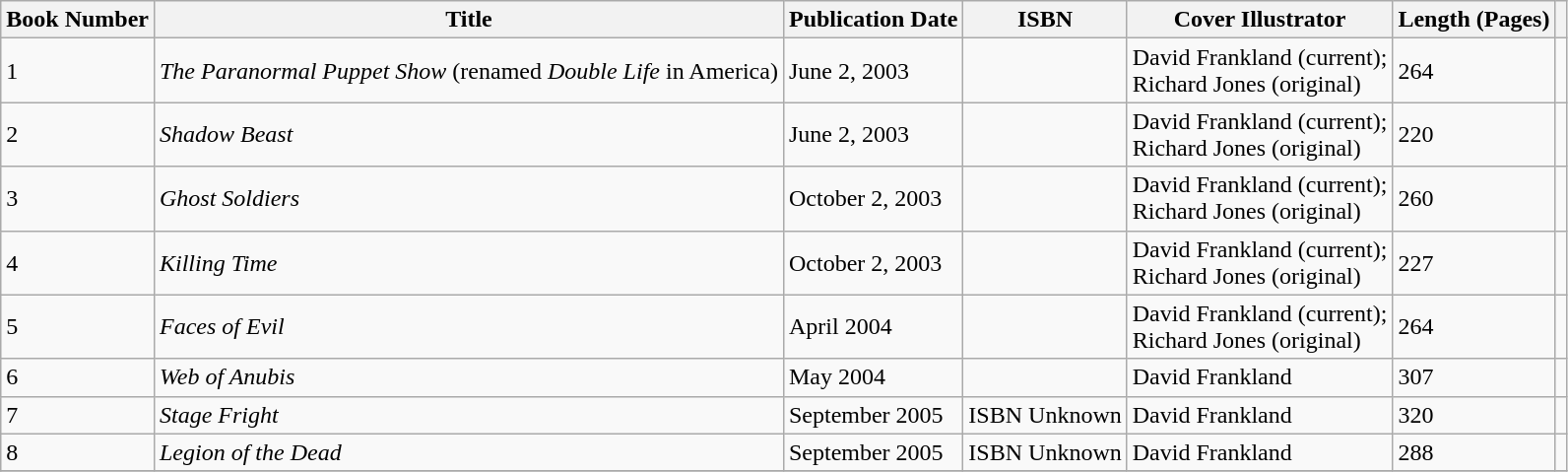<table class="wikitable">
<tr>
<th>Book Number</th>
<th>Title</th>
<th>Publication Date</th>
<th>ISBN</th>
<th>Cover Illustrator</th>
<th>Length (Pages)</th>
<th></th>
</tr>
<tr>
<td>1</td>
<td><em>The Paranormal Puppet Show</em> (renamed <em>Double Life</em> in America)</td>
<td>June 2, 2003</td>
<td></td>
<td>David Frankland (current);<br>Richard Jones (original)</td>
<td>264</td>
<td></td>
</tr>
<tr>
<td>2</td>
<td><em>Shadow Beast</em></td>
<td>June 2, 2003</td>
<td></td>
<td>David Frankland (current);<br>Richard Jones (original)</td>
<td>220</td>
<td></td>
</tr>
<tr>
<td>3</td>
<td><em>Ghost Soldiers</em></td>
<td>October 2, 2003</td>
<td></td>
<td>David Frankland (current);<br>Richard Jones (original)</td>
<td>260</td>
<td></td>
</tr>
<tr>
<td>4</td>
<td><em>Killing Time</em></td>
<td>October 2, 2003</td>
<td></td>
<td>David Frankland (current);<br>Richard Jones (original)</td>
<td>227</td>
<td></td>
</tr>
<tr>
<td>5</td>
<td><em>Faces of Evil</em></td>
<td>April 2004</td>
<td></td>
<td>David Frankland (current);<br>Richard Jones (original)</td>
<td>264</td>
<td></td>
</tr>
<tr>
<td>6</td>
<td><em>Web of Anubis</em></td>
<td>May 2004</td>
<td></td>
<td>David Frankland</td>
<td>307</td>
<td></td>
</tr>
<tr>
<td>7</td>
<td><em>Stage Fright</em></td>
<td>September 2005</td>
<td>ISBN Unknown</td>
<td>David Frankland</td>
<td>320</td>
<td></td>
</tr>
<tr>
<td>8</td>
<td><em>Legion of the Dead</em></td>
<td>September 2005</td>
<td>ISBN Unknown</td>
<td>David Frankland</td>
<td>288</td>
<td></td>
</tr>
<tr>
</tr>
</table>
